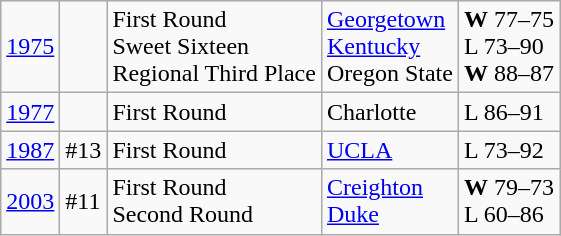<table class="wikitable">
<tr>
<td><a href='#'>1975</a></td>
<td></td>
<td>First Round<br>Sweet Sixteen<br>Regional Third Place</td>
<td><a href='#'>Georgetown</a><br><a href='#'>Kentucky</a><br>Oregon State</td>
<td><strong>W</strong> 77–75<br>L 73–90<br><strong>W</strong> 88–87</td>
</tr>
<tr>
<td><a href='#'>1977</a></td>
<td></td>
<td>First Round</td>
<td>Charlotte</td>
<td>L 86–91</td>
</tr>
<tr>
<td><a href='#'>1987</a></td>
<td>#13</td>
<td>First Round</td>
<td><a href='#'>UCLA</a></td>
<td>L 73–92</td>
</tr>
<tr>
<td><a href='#'>2003</a></td>
<td>#11</td>
<td>First Round<br>Second Round</td>
<td><a href='#'>Creighton</a><br><a href='#'>Duke</a></td>
<td><strong>W</strong> 79–73<br>L 60–86</td>
</tr>
</table>
